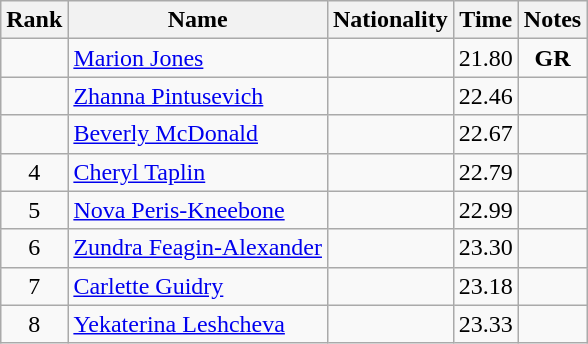<table class="wikitable sortable" style="text-align:center">
<tr>
<th>Rank</th>
<th>Name</th>
<th>Nationality</th>
<th>Time</th>
<th>Notes</th>
</tr>
<tr>
<td></td>
<td align=left><a href='#'>Marion Jones</a></td>
<td align=left></td>
<td>21.80</td>
<td><strong>GR</strong></td>
</tr>
<tr>
<td></td>
<td align=left><a href='#'>Zhanna Pintusevich</a></td>
<td align=left></td>
<td>22.46</td>
<td></td>
</tr>
<tr>
<td></td>
<td align=left><a href='#'>Beverly McDonald</a></td>
<td align=left></td>
<td>22.67</td>
<td></td>
</tr>
<tr>
<td>4</td>
<td align=left><a href='#'>Cheryl Taplin</a></td>
<td align=left></td>
<td>22.79</td>
<td></td>
</tr>
<tr>
<td>5</td>
<td align=left><a href='#'>Nova Peris-Kneebone</a></td>
<td align=left></td>
<td>22.99</td>
<td></td>
</tr>
<tr>
<td>6</td>
<td align=left><a href='#'>Zundra Feagin-Alexander</a></td>
<td align=left></td>
<td>23.30</td>
<td></td>
</tr>
<tr>
<td>7</td>
<td align=left><a href='#'>Carlette Guidry</a></td>
<td align=left></td>
<td>23.18</td>
<td></td>
</tr>
<tr>
<td>8</td>
<td align=left><a href='#'>Yekaterina Leshcheva</a></td>
<td align=left></td>
<td>23.33</td>
<td></td>
</tr>
</table>
